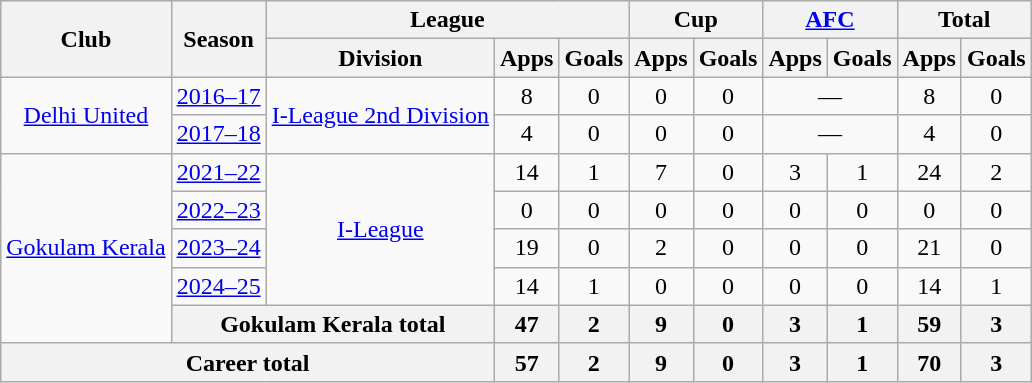<table class=wikitable style=text-align:center>
<tr>
<th rowspan="2">Club</th>
<th rowspan="2">Season</th>
<th colspan="3">League</th>
<th colspan="2">Cup</th>
<th colspan="2"><a href='#'>AFC</a></th>
<th colspan="2">Total</th>
</tr>
<tr>
<th>Division</th>
<th>Apps</th>
<th>Goals</th>
<th>Apps</th>
<th>Goals</th>
<th>Apps</th>
<th>Goals</th>
<th>Apps</th>
<th>Goals</th>
</tr>
<tr>
<td rowspan="2"><a href='#'>Delhi United</a></td>
<td><a href='#'>2016–17</a></td>
<td rowspan="2"><a href='#'>I-League 2nd Division</a></td>
<td>8</td>
<td>0</td>
<td>0</td>
<td>0</td>
<td colspan="2">—</td>
<td>8</td>
<td>0</td>
</tr>
<tr>
<td><a href='#'>2017–18</a></td>
<td>4</td>
<td>0</td>
<td>0</td>
<td>0</td>
<td colspan="2">—</td>
<td>4</td>
<td>0</td>
</tr>
<tr>
<td rowspan="5"><a href='#'>Gokulam Kerala</a></td>
<td><a href='#'>2021–22</a></td>
<td rowspan="4"><a href='#'>I-League</a></td>
<td>14</td>
<td>1</td>
<td>7</td>
<td>0</td>
<td>3</td>
<td>1</td>
<td>24</td>
<td>2</td>
</tr>
<tr>
<td><a href='#'>2022–23</a></td>
<td>0</td>
<td>0</td>
<td>0</td>
<td>0</td>
<td>0</td>
<td>0</td>
<td>0</td>
<td>0</td>
</tr>
<tr>
<td><a href='#'>2023–24</a></td>
<td>19</td>
<td>0</td>
<td>2</td>
<td>0</td>
<td>0</td>
<td>0</td>
<td>21</td>
<td>0</td>
</tr>
<tr>
<td><a href='#'>2024–25</a></td>
<td>14</td>
<td>1</td>
<td>0</td>
<td>0</td>
<td>0</td>
<td>0</td>
<td>14</td>
<td>1</td>
</tr>
<tr>
<th colspan="2">Gokulam Kerala total</th>
<th>47</th>
<th>2</th>
<th>9</th>
<th>0</th>
<th>3</th>
<th>1</th>
<th>59</th>
<th>3</th>
</tr>
<tr>
<th colspan="3">Career total</th>
<th>57</th>
<th>2</th>
<th>9</th>
<th>0</th>
<th>3</th>
<th>1</th>
<th>70</th>
<th>3</th>
</tr>
</table>
